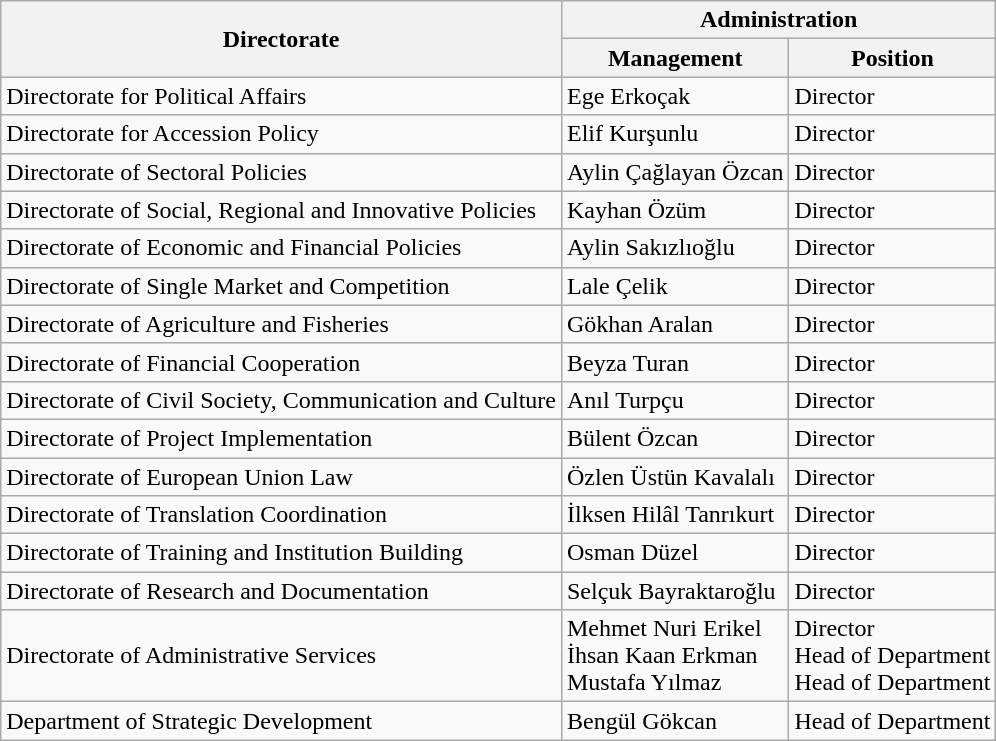<table class="wikitable">
<tr>
<th rowspan="2">Directorate</th>
<th colspan="2">Administration</th>
</tr>
<tr>
<th>Management</th>
<th>Position</th>
</tr>
<tr>
<td>Directorate for Political Affairs</td>
<td>Ege Erkoçak</td>
<td>Director</td>
</tr>
<tr>
<td>Directorate for Accession Policy</td>
<td>Elif Kurşunlu</td>
<td>Director</td>
</tr>
<tr>
<td>Directorate of Sectoral Policies</td>
<td>Aylin Çağlayan Özcan</td>
<td>Director</td>
</tr>
<tr>
<td>Directorate of Social, Regional and Innovative Policies</td>
<td>Kayhan Özüm</td>
<td>Director</td>
</tr>
<tr>
<td>Directorate of Economic and Financial Policies</td>
<td>Aylin Sakızlıoğlu</td>
<td>Director</td>
</tr>
<tr>
<td>Directorate of Single Market and Competition</td>
<td>Lale Çelik</td>
<td>Director</td>
</tr>
<tr>
<td>Directorate of Agriculture and Fisheries</td>
<td>Gökhan Aralan</td>
<td>Director</td>
</tr>
<tr>
<td>Directorate of Financial Cooperation</td>
<td>Beyza Turan</td>
<td>Director</td>
</tr>
<tr>
<td>Directorate of Civil Society, Communication and Culture</td>
<td>Anıl Turpçu</td>
<td>Director</td>
</tr>
<tr>
<td>Directorate of Project Implementation</td>
<td>Bülent Özcan</td>
<td>Director</td>
</tr>
<tr>
<td>Directorate of European Union Law</td>
<td>Özlen Üstün Kavalalı</td>
<td>Director</td>
</tr>
<tr>
<td>Directorate of Translation Coordination</td>
<td>İlksen Hilâl Tanrıkurt</td>
<td>Director</td>
</tr>
<tr>
<td>Directorate of Training and Institution Building</td>
<td>Osman Düzel</td>
<td>Director</td>
</tr>
<tr>
<td>Directorate of Research and Documentation</td>
<td>Selçuk Bayraktaroğlu</td>
<td>Director</td>
</tr>
<tr>
<td>Directorate of Administrative Services</td>
<td>Mehmet Nuri Erikel<br>İhsan Kaan Erkman<br>Mustafa Yılmaz</td>
<td>Director<br>Head of Department<br>Head of Department</td>
</tr>
<tr>
<td>Department of Strategic Development</td>
<td>Bengül Gökcan</td>
<td>Head of Department</td>
</tr>
</table>
